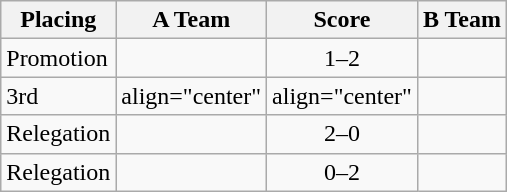<table class=wikitable style="border:1px solid #AAAAAA;">
<tr>
<th>Placing</th>
<th>A Team</th>
<th>Score</th>
<th>B Team</th>
</tr>
<tr>
<td>Promotion</td>
<td></td>
<td align="center">1–2</td>
<td><strong></strong></td>
</tr>
<tr>
<td>3rd</td>
<td>align="center" </td>
<td>align="center" </td>
<td></td>
</tr>
<tr>
<td>Relegation</td>
<td><strong></strong></td>
<td align="center">2–0</td>
<td></td>
</tr>
<tr>
<td>Relegation</td>
<td></td>
<td align="center">0–2</td>
<td><strong></strong></td>
</tr>
</table>
